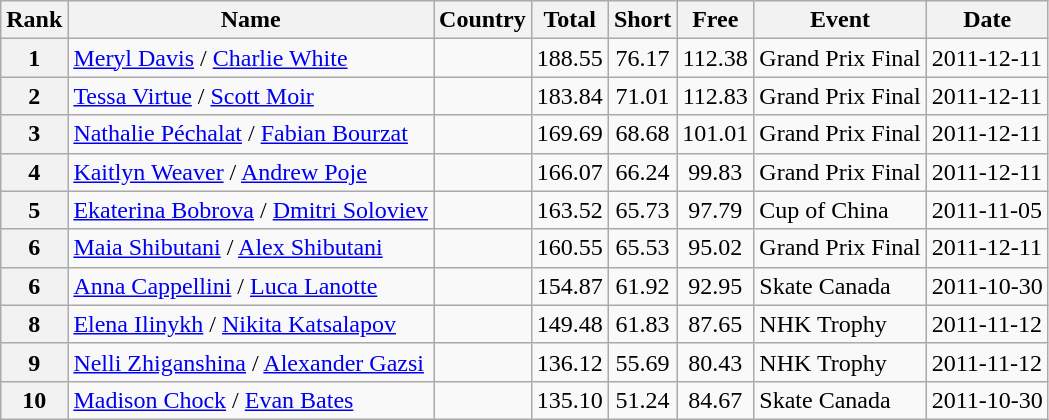<table class="wikitable sortable">
<tr>
<th>Rank</th>
<th>Name</th>
<th>Country</th>
<th>Total</th>
<th>Short</th>
<th>Free</th>
<th>Event</th>
<th>Date</th>
</tr>
<tr>
<th>1</th>
<td><a href='#'>Meryl Davis</a> / <a href='#'>Charlie White</a></td>
<td></td>
<td align="center">188.55</td>
<td align="center">76.17</td>
<td align="center">112.38</td>
<td>Grand Prix Final</td>
<td>2011-12-11</td>
</tr>
<tr>
<th>2</th>
<td><a href='#'>Tessa Virtue</a> / <a href='#'>Scott Moir</a></td>
<td></td>
<td align="center">183.84</td>
<td align="center">71.01</td>
<td align="center">112.83</td>
<td>Grand Prix Final</td>
<td>2011-12-11</td>
</tr>
<tr>
<th>3</th>
<td><a href='#'>Nathalie Péchalat</a> / <a href='#'>Fabian Bourzat</a></td>
<td></td>
<td align="center">169.69</td>
<td align="center">68.68</td>
<td align="center">101.01</td>
<td>Grand Prix Final</td>
<td>2011-12-11</td>
</tr>
<tr>
<th>4</th>
<td><a href='#'>Kaitlyn Weaver</a> / <a href='#'>Andrew Poje</a></td>
<td></td>
<td align="center">166.07</td>
<td align="center">66.24</td>
<td align="center">99.83</td>
<td>Grand Prix Final</td>
<td>2011-12-11</td>
</tr>
<tr>
<th>5</th>
<td><a href='#'>Ekaterina Bobrova</a> / <a href='#'>Dmitri Soloviev</a></td>
<td></td>
<td align="center">163.52</td>
<td align="center">65.73</td>
<td align="center">97.79</td>
<td>Cup of China</td>
<td>2011-11-05</td>
</tr>
<tr>
<th>6</th>
<td><a href='#'>Maia Shibutani</a> / <a href='#'>Alex Shibutani</a></td>
<td></td>
<td align="center">160.55</td>
<td align="center">65.53</td>
<td align="center">95.02</td>
<td>Grand Prix Final</td>
<td>2011-12-11</td>
</tr>
<tr>
<th>6</th>
<td><a href='#'>Anna Cappellini</a> / <a href='#'>Luca Lanotte</a></td>
<td></td>
<td align="center">154.87</td>
<td align="center">61.92</td>
<td align="center">92.95</td>
<td>Skate Canada</td>
<td>2011-10-30</td>
</tr>
<tr>
<th>8</th>
<td><a href='#'>Elena Ilinykh</a> / <a href='#'>Nikita Katsalapov</a></td>
<td></td>
<td align="center">149.48</td>
<td align="center">61.83</td>
<td align="center">87.65</td>
<td>NHK Trophy</td>
<td>2011-11-12</td>
</tr>
<tr>
<th>9</th>
<td><a href='#'>Nelli Zhiganshina</a> / <a href='#'>Alexander Gazsi</a></td>
<td></td>
<td align="center">136.12</td>
<td align="center">55.69</td>
<td align="center">80.43</td>
<td>NHK Trophy</td>
<td>2011-11-12</td>
</tr>
<tr>
<th>10</th>
<td><a href='#'>Madison Chock</a> / <a href='#'>Evan Bates</a></td>
<td></td>
<td align="center">135.10</td>
<td align="center">51.24</td>
<td align="center">84.67</td>
<td>Skate Canada</td>
<td>2011-10-30</td>
</tr>
</table>
